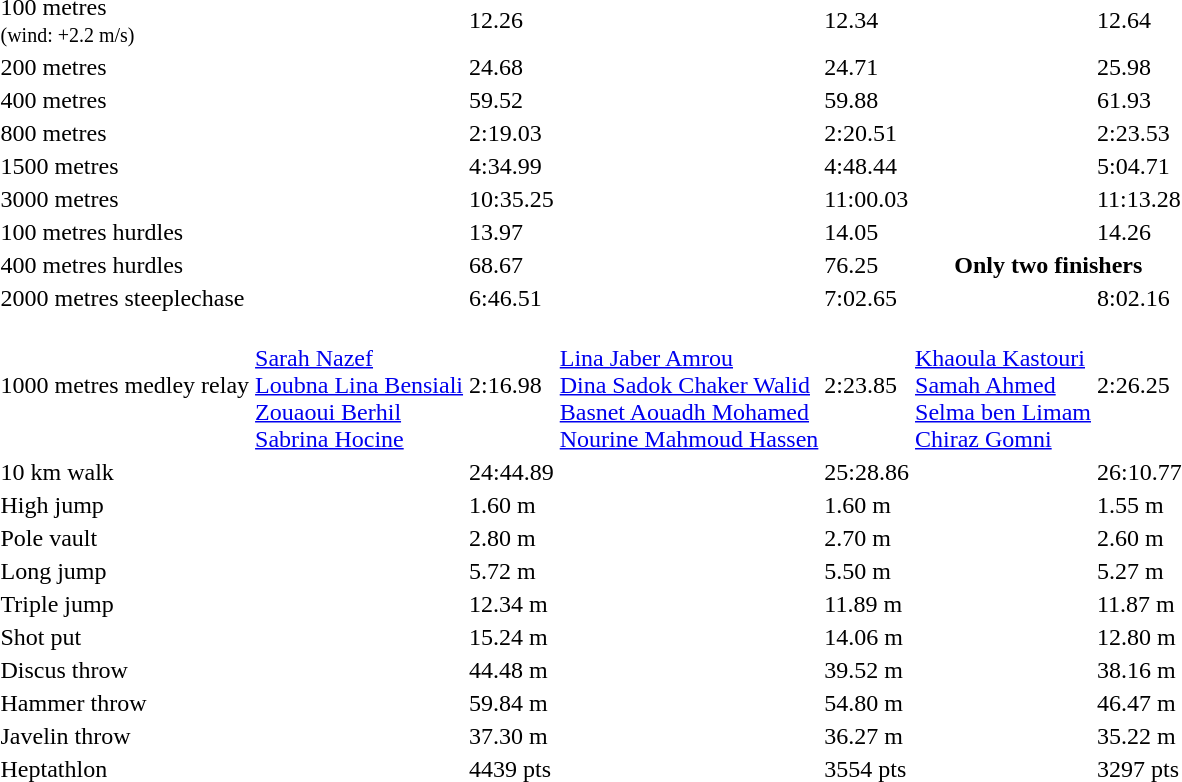<table>
<tr>
<td>100 metres<br><small>(wind: +2.2 m/s)</small></td>
<td></td>
<td>12.26</td>
<td></td>
<td>12.34</td>
<td></td>
<td>12.64</td>
</tr>
<tr>
<td>200 metres</td>
<td></td>
<td>24.68</td>
<td></td>
<td>24.71</td>
<td></td>
<td>25.98</td>
</tr>
<tr>
<td>400 metres</td>
<td></td>
<td>59.52</td>
<td></td>
<td>59.88</td>
<td></td>
<td>61.93</td>
</tr>
<tr>
<td>800 metres</td>
<td></td>
<td>2:19.03</td>
<td></td>
<td>2:20.51</td>
<td></td>
<td>2:23.53</td>
</tr>
<tr>
<td>1500 metres</td>
<td></td>
<td>4:34.99</td>
<td></td>
<td>4:48.44</td>
<td></td>
<td>5:04.71</td>
</tr>
<tr>
<td>3000 metres</td>
<td></td>
<td>10:35.25</td>
<td></td>
<td>11:00.03</td>
<td></td>
<td>11:13.28</td>
</tr>
<tr>
<td>100 metres hurdles</td>
<td></td>
<td>13.97</td>
<td></td>
<td>14.05</td>
<td></td>
<td>14.26</td>
</tr>
<tr>
<td>400 metres hurdles</td>
<td></td>
<td>68.67</td>
<td></td>
<td>76.25</td>
<th colspan=2>Only two finishers</th>
</tr>
<tr>
<td>2000 metres steeplechase</td>
<td></td>
<td>6:46.51 </td>
<td></td>
<td>7:02.65</td>
<td></td>
<td>8:02.16</td>
</tr>
<tr>
<td>1000 metres medley relay</td>
<td><br><a href='#'>Sarah Nazef</a><br><a href='#'>Loubna Lina Bensiali</a><br><a href='#'>Zouaoui Berhil</a><br><a href='#'>Sabrina Hocine</a></td>
<td>2:16.98</td>
<td><br><a href='#'>Lina Jaber Amrou</a><br><a href='#'>Dina Sadok Chaker Walid</a><br><a href='#'>Basnet Aouadh Mohamed</a><br><a href='#'>Nourine Mahmoud Hassen</a></td>
<td>2:23.85</td>
<td><br><a href='#'>Khaoula Kastouri</a><br><a href='#'>Samah Ahmed</a><br><a href='#'>Selma ben Limam</a><br><a href='#'>Chiraz Gomni</a></td>
<td>2:26.25</td>
</tr>
<tr>
<td>10 km walk</td>
<td></td>
<td>24:44.89 </td>
<td></td>
<td>25:28.86</td>
<td></td>
<td>26:10.77</td>
</tr>
<tr>
<td>High jump</td>
<td></td>
<td>1.60 m</td>
<td></td>
<td>1.60 m</td>
<td></td>
<td>1.55 m</td>
</tr>
<tr>
<td>Pole vault</td>
<td></td>
<td>2.80 m</td>
<td></td>
<td>2.70 m</td>
<td></td>
<td>2.60 m</td>
</tr>
<tr>
<td>Long jump</td>
<td></td>
<td>5.72 m </td>
<td></td>
<td>5.50 m</td>
<td></td>
<td>5.27 m</td>
</tr>
<tr>
<td>Triple jump</td>
<td></td>
<td>12.34 m</td>
<td></td>
<td>11.89 m</td>
<td></td>
<td>11.87 m</td>
</tr>
<tr>
<td>Shot put</td>
<td></td>
<td>15.24 m </td>
<td></td>
<td>14.06 m</td>
<td></td>
<td>12.80 m</td>
</tr>
<tr>
<td>Discus throw</td>
<td></td>
<td>44.48 m </td>
<td></td>
<td>39.52 m</td>
<td></td>
<td>38.16 m</td>
</tr>
<tr>
<td>Hammer throw</td>
<td></td>
<td>59.84 m </td>
<td></td>
<td>54.80 m</td>
<td></td>
<td>46.47 m</td>
</tr>
<tr>
<td>Javelin throw</td>
<td></td>
<td>37.30 m</td>
<td></td>
<td>36.27 m</td>
<td></td>
<td>35.22 m</td>
</tr>
<tr>
<td>Heptathlon</td>
<td></td>
<td>4439 pts </td>
<td></td>
<td>3554 pts</td>
<td></td>
<td>3297 pts</td>
</tr>
</table>
